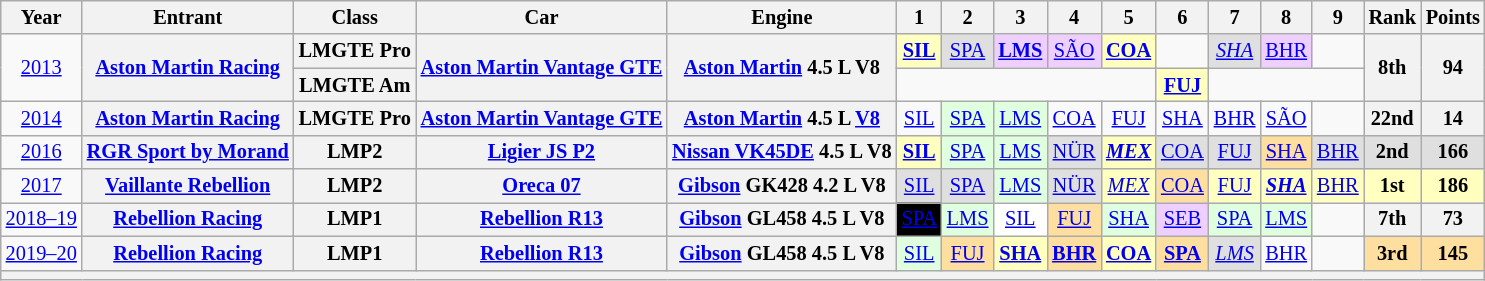<table class="wikitable" style="text-align:center; font-size:85%">
<tr>
<th>Year</th>
<th>Entrant</th>
<th>Class</th>
<th>Car</th>
<th>Engine</th>
<th>1</th>
<th>2</th>
<th>3</th>
<th>4</th>
<th>5</th>
<th>6</th>
<th>7</th>
<th>8</th>
<th>9</th>
<th>Rank</th>
<th>Points</th>
</tr>
<tr>
<td rowspan=2><a href='#'>2013</a></td>
<th rowspan=2 nowrap><a href='#'>Aston Martin Racing</a></th>
<th nowrap>LMGTE Pro</th>
<th rowspan=2 nowrap><a href='#'>Aston Martin Vantage GTE</a></th>
<th rowspan=2 nowrap><a href='#'>Aston Martin</a> 4.5 L V8</th>
<td style="background:#FFFFBF;"><strong><a href='#'>SIL</a></strong><br></td>
<td style="background:#DFDFDF;"><a href='#'>SPA</a><br></td>
<td style="background:#EFCFFF;"><strong><a href='#'>LMS</a></strong><br></td>
<td style="background:#EFCFFF;"><a href='#'>SÃO</a><br></td>
<td style="background:#FFFFBF;"><strong><a href='#'>COA</a></strong><br></td>
<td></td>
<td style="background:#DFDFDF;"><em><a href='#'>SHA</a></em><br></td>
<td style="background:#EFCFFF;"><a href='#'>BHR</a><br></td>
<td></td>
<th rowspan=2>8th</th>
<th rowspan=2>94</th>
</tr>
<tr>
<th nowrap>LMGTE Am</th>
<td colspan=5></td>
<td style="background:#FFFFBF;"><strong><a href='#'>FUJ</a></strong><br></td>
<td colspan=3></td>
</tr>
<tr>
<td><a href='#'>2014</a></td>
<th nowrap><a href='#'>Aston Martin Racing</a></th>
<th nowrap>LMGTE Pro</th>
<th nowrap><a href='#'>Aston Martin Vantage GTE</a></th>
<th nowrap><a href='#'>Aston Martin</a> 4.5 L <a href='#'>V8</a></th>
<td><a href='#'>SIL</a></td>
<td style="background:#DFFFDF;"><a href='#'>SPA</a><br></td>
<td style="background:#DFFFDF;"><a href='#'>LMS</a><br></td>
<td><a href='#'>COA</a></td>
<td><a href='#'>FUJ</a></td>
<td><a href='#'>SHA</a></td>
<td><a href='#'>BHR</a></td>
<td><a href='#'>SÃO</a></td>
<td></td>
<th>22nd</th>
<th>14</th>
</tr>
<tr>
<td><a href='#'>2016</a></td>
<th nowrap><a href='#'>RGR Sport by Morand</a></th>
<th>LMP2</th>
<th nowrap><a href='#'>Ligier JS P2</a></th>
<th nowrap><a href='#'>Nissan VK45DE</a> 4.5 L V8</th>
<td style="background:#FFFFBF;"><strong><a href='#'>SIL</a></strong><br></td>
<td style="background:#DFFFDF;"><a href='#'>SPA</a><br></td>
<td style="background:#DFFFDF;"><a href='#'>LMS</a><br></td>
<td style="background:#DFDFDF;"><a href='#'>NÜR</a><br></td>
<td style="background:#FFFFBF;"><strong><em><a href='#'>MEX</a></em></strong><br></td>
<td style="background:#DFDFDF;"><a href='#'>COA</a><br></td>
<td style="background:#DFDFDF;"><a href='#'>FUJ</a><br></td>
<td style="background:#FFDF9F;"><a href='#'>SHA</a><br></td>
<td style="background:#DFDFDF;"><a href='#'>BHR</a><br></td>
<th style="background:#DFDFDF;">2nd</th>
<th style="background:#DFDFDF;">166</th>
</tr>
<tr>
<td><a href='#'>2017</a></td>
<th nowrap><a href='#'>Vaillante Rebellion</a></th>
<th>LMP2</th>
<th nowrap><a href='#'>Oreca 07</a></th>
<th nowrap><a href='#'>Gibson</a> GK428 4.2 L V8</th>
<td style="background:#DFDFDF;"><a href='#'>SIL</a><br></td>
<td style="background:#DFDFDF;"><a href='#'>SPA</a><br></td>
<td style="background:#DFFFDF;"><a href='#'>LMS</a><br></td>
<td style="background:#DFDFDF;"><a href='#'>NÜR</a><br></td>
<td style="background:#FFFFBF;"><em><a href='#'>MEX</a></em><br></td>
<td style="background:#FFDF9F;"><a href='#'>COA</a><br></td>
<td style="background:#FFFFBF;"><a href='#'>FUJ</a><br></td>
<td style="background:#FFFFBF;"><strong><em><a href='#'>SHA</a></em></strong><br></td>
<td style="background:#FFFFBF;"><a href='#'>BHR</a><br></td>
<th style="background:#FFFFBF;">1st</th>
<th style="background:#FFFFBF;">186</th>
</tr>
<tr>
<td nowrap><a href='#'>2018–19</a></td>
<th nowrap><a href='#'>Rebellion Racing</a></th>
<th>LMP1</th>
<th nowrap><a href='#'>Rebellion R13</a></th>
<th nowrap><a href='#'>Gibson</a> GL458 4.5 L V8</th>
<td style="background:#000000; color:white"><a href='#'><span>SPA</span></a><br></td>
<td style="background:#DFFFDF;"><a href='#'>LMS</a><br></td>
<td style="background:#FFFFFF;"><a href='#'>SIL</a><br></td>
<td style="background:#FFDF9F;"><a href='#'>FUJ</a><br></td>
<td style="background:#DFFFDF;"><a href='#'>SHA</a><br></td>
<td style="background:#EFCFFF;"><a href='#'>SEB</a><br></td>
<td style="background:#DFFFDF;"><a href='#'>SPA</a><br></td>
<td style="background:#DFFFDF;"><a href='#'>LMS</a><br></td>
<td></td>
<th>7th</th>
<th>73</th>
</tr>
<tr>
<td nowrap><a href='#'>2019–20</a></td>
<th nowrap><a href='#'>Rebellion Racing</a></th>
<th>LMP1</th>
<th nowrap><a href='#'>Rebellion R13</a></th>
<th nowrap><a href='#'>Gibson</a> GL458 4.5 L V8</th>
<td style="background:#DFFFDF;"><a href='#'>SIL</a><br></td>
<td style="background:#FFDF9F;"><a href='#'>FUJ</a><br></td>
<td style="background:#FFFFBF;"><strong><a href='#'>SHA</a></strong><br></td>
<td style="background:#FFDF9F;"><strong><a href='#'>BHR</a></strong><br></td>
<td style="background:#FFFFBF;"><strong><a href='#'>COA</a></strong><br></td>
<td style="background:#FFDF9F;"><strong><a href='#'>SPA</a></strong><br></td>
<td style="background:#DFDFDF;"><em><a href='#'>LMS</a></em><br></td>
<td><a href='#'>BHR</a></td>
<td></td>
<th style="background:#FFDF9F;">3rd</th>
<th style="background:#FFDF9F;">145</th>
</tr>
<tr>
<th colspan="16"></th>
</tr>
</table>
